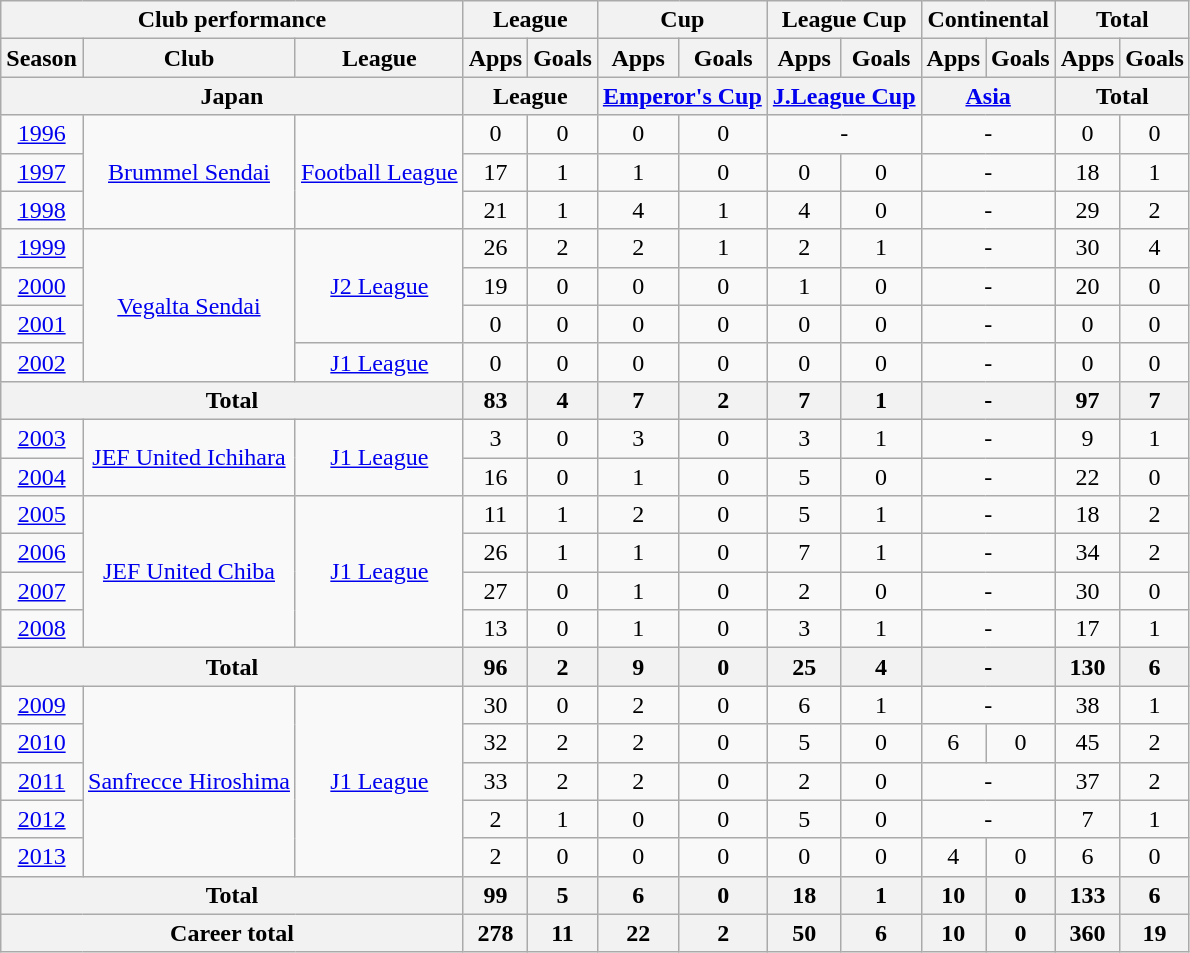<table class="wikitable" style="text-align:center">
<tr>
<th colspan=3>Club performance</th>
<th colspan=2>League</th>
<th colspan=2>Cup</th>
<th colspan=2>League Cup</th>
<th colspan=2>Continental</th>
<th colspan=2>Total</th>
</tr>
<tr>
<th>Season</th>
<th>Club</th>
<th>League</th>
<th>Apps</th>
<th>Goals</th>
<th>Apps</th>
<th>Goals</th>
<th>Apps</th>
<th>Goals</th>
<th>Apps</th>
<th>Goals</th>
<th>Apps</th>
<th>Goals</th>
</tr>
<tr>
<th colspan=3>Japan</th>
<th colspan=2>League</th>
<th colspan=2><a href='#'>Emperor's Cup</a></th>
<th colspan=2><a href='#'>J.League Cup</a></th>
<th colspan=2><a href='#'>Asia</a></th>
<th colspan=2>Total</th>
</tr>
<tr>
<td><a href='#'>1996</a></td>
<td rowspan="3"><a href='#'>Brummel Sendai</a></td>
<td rowspan="3"><a href='#'>Football League</a></td>
<td>0</td>
<td>0</td>
<td>0</td>
<td>0</td>
<td colspan="2">-</td>
<td colspan="2">-</td>
<td>0</td>
<td>0</td>
</tr>
<tr>
<td><a href='#'>1997</a></td>
<td>17</td>
<td>1</td>
<td>1</td>
<td>0</td>
<td>0</td>
<td>0</td>
<td colspan="2">-</td>
<td>18</td>
<td>1</td>
</tr>
<tr>
<td><a href='#'>1998</a></td>
<td>21</td>
<td>1</td>
<td>4</td>
<td>1</td>
<td>4</td>
<td>0</td>
<td colspan="2">-</td>
<td>29</td>
<td>2</td>
</tr>
<tr>
<td><a href='#'>1999</a></td>
<td rowspan="4"><a href='#'>Vegalta Sendai</a></td>
<td rowspan="3"><a href='#'>J2 League</a></td>
<td>26</td>
<td>2</td>
<td>2</td>
<td>1</td>
<td>2</td>
<td>1</td>
<td colspan="2">-</td>
<td>30</td>
<td>4</td>
</tr>
<tr>
<td><a href='#'>2000</a></td>
<td>19</td>
<td>0</td>
<td>0</td>
<td>0</td>
<td>1</td>
<td>0</td>
<td colspan="2">-</td>
<td>20</td>
<td>0</td>
</tr>
<tr>
<td><a href='#'>2001</a></td>
<td>0</td>
<td>0</td>
<td>0</td>
<td>0</td>
<td>0</td>
<td>0</td>
<td colspan="2">-</td>
<td>0</td>
<td>0</td>
</tr>
<tr>
<td><a href='#'>2002</a></td>
<td><a href='#'>J1 League</a></td>
<td>0</td>
<td>0</td>
<td>0</td>
<td>0</td>
<td>0</td>
<td>0</td>
<td colspan="2">-</td>
<td>0</td>
<td>0</td>
</tr>
<tr>
<th colspan="3">Total</th>
<th>83</th>
<th>4</th>
<th>7</th>
<th>2</th>
<th>7</th>
<th>1</th>
<th colspan="2">-</th>
<th>97</th>
<th>7</th>
</tr>
<tr>
<td><a href='#'>2003</a></td>
<td rowspan="2"><a href='#'>JEF United Ichihara</a></td>
<td rowspan="2"><a href='#'>J1 League</a></td>
<td>3</td>
<td>0</td>
<td>3</td>
<td>0</td>
<td>3</td>
<td>1</td>
<td colspan="2">-</td>
<td>9</td>
<td>1</td>
</tr>
<tr>
<td><a href='#'>2004</a></td>
<td>16</td>
<td>0</td>
<td>1</td>
<td>0</td>
<td>5</td>
<td>0</td>
<td colspan="2">-</td>
<td>22</td>
<td>0</td>
</tr>
<tr>
<td><a href='#'>2005</a></td>
<td rowspan="4"><a href='#'>JEF United Chiba</a></td>
<td rowspan="4"><a href='#'>J1 League</a></td>
<td>11</td>
<td>1</td>
<td>2</td>
<td>0</td>
<td>5</td>
<td>1</td>
<td colspan="2">-</td>
<td>18</td>
<td>2</td>
</tr>
<tr>
<td><a href='#'>2006</a></td>
<td>26</td>
<td>1</td>
<td>1</td>
<td>0</td>
<td>7</td>
<td>1</td>
<td colspan="2">-</td>
<td>34</td>
<td>2</td>
</tr>
<tr>
<td><a href='#'>2007</a></td>
<td>27</td>
<td>0</td>
<td>1</td>
<td>0</td>
<td>2</td>
<td>0</td>
<td colspan="2">-</td>
<td>30</td>
<td>0</td>
</tr>
<tr>
<td><a href='#'>2008</a></td>
<td>13</td>
<td>0</td>
<td>1</td>
<td>0</td>
<td>3</td>
<td>1</td>
<td colspan="2">-</td>
<td>17</td>
<td>1</td>
</tr>
<tr>
<th colspan="3">Total</th>
<th>96</th>
<th>2</th>
<th>9</th>
<th>0</th>
<th>25</th>
<th>4</th>
<th colspan="2">-</th>
<th>130</th>
<th>6</th>
</tr>
<tr>
<td><a href='#'>2009</a></td>
<td rowspan="5"><a href='#'>Sanfrecce Hiroshima</a></td>
<td rowspan="5"><a href='#'>J1 League</a></td>
<td>30</td>
<td>0</td>
<td>2</td>
<td>0</td>
<td>6</td>
<td>1</td>
<td colspan="2">-</td>
<td>38</td>
<td>1</td>
</tr>
<tr>
<td><a href='#'>2010</a></td>
<td>32</td>
<td>2</td>
<td>2</td>
<td>0</td>
<td>5</td>
<td>0</td>
<td>6</td>
<td>0</td>
<td>45</td>
<td>2</td>
</tr>
<tr>
<td><a href='#'>2011</a></td>
<td>33</td>
<td>2</td>
<td>2</td>
<td>0</td>
<td>2</td>
<td>0</td>
<td colspan="2">-</td>
<td>37</td>
<td>2</td>
</tr>
<tr>
<td><a href='#'>2012</a></td>
<td>2</td>
<td>1</td>
<td>0</td>
<td>0</td>
<td>5</td>
<td>0</td>
<td colspan="2">-</td>
<td>7</td>
<td>1</td>
</tr>
<tr>
<td><a href='#'>2013</a></td>
<td>2</td>
<td>0</td>
<td>0</td>
<td>0</td>
<td>0</td>
<td>0</td>
<td>4</td>
<td>0</td>
<td>6</td>
<td>0</td>
</tr>
<tr>
<th colspan="3">Total</th>
<th>99</th>
<th>5</th>
<th>6</th>
<th>0</th>
<th>18</th>
<th>1</th>
<th>10</th>
<th>0</th>
<th>133</th>
<th>6</th>
</tr>
<tr>
<th colspan=3>Career total</th>
<th>278</th>
<th>11</th>
<th>22</th>
<th>2</th>
<th>50</th>
<th>6</th>
<th>10</th>
<th>0</th>
<th>360</th>
<th>19</th>
</tr>
</table>
